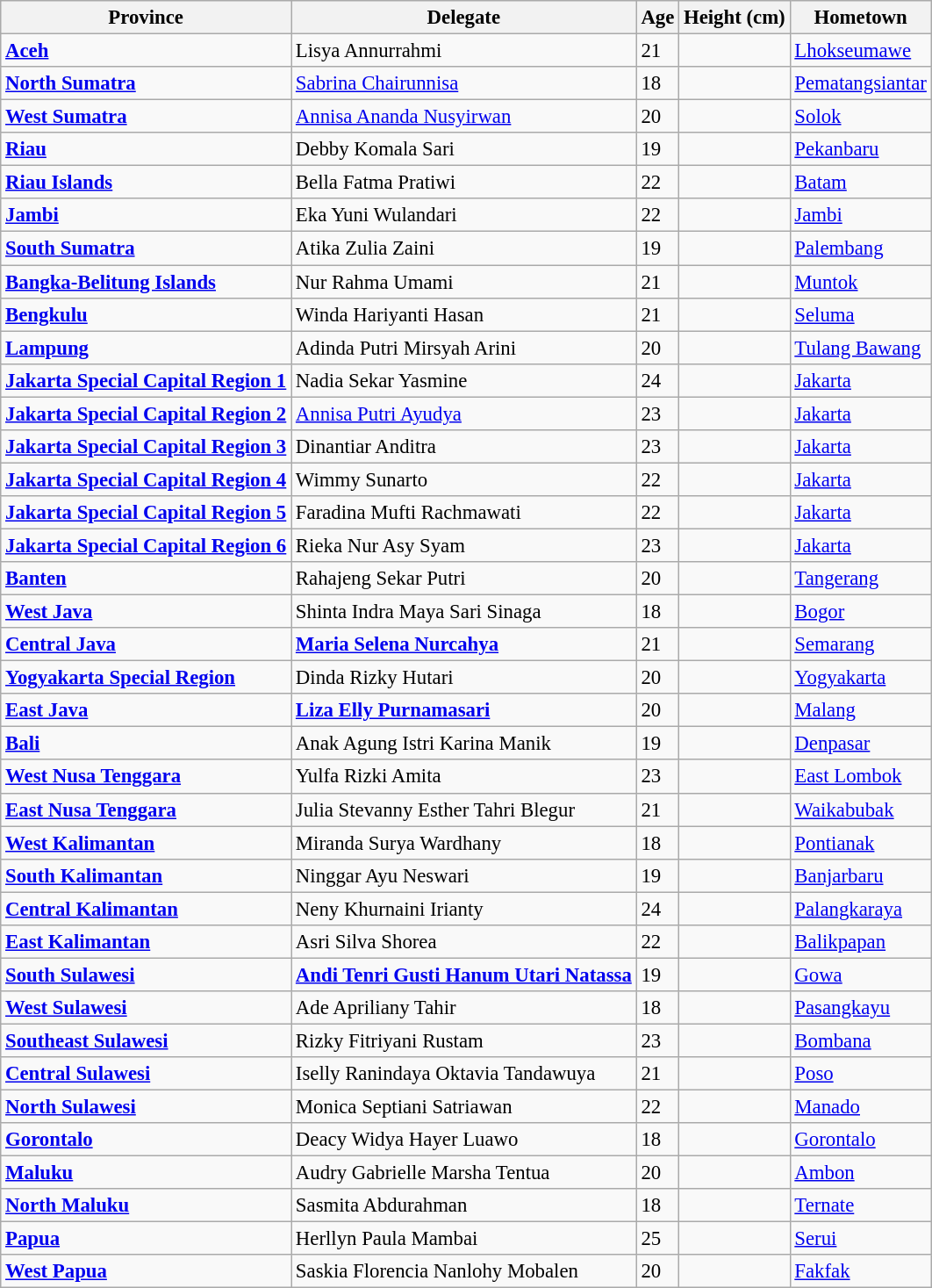<table class="wikitable sortable" style="font-size:95%;">
<tr>
<th>Province</th>
<th>Delegate</th>
<th>Age</th>
<th>Height (cm)</th>
<th>Hometown</th>
</tr>
<tr>
<td> <strong><a href='#'>Aceh</a></strong></td>
<td>Lisya Annurrahmi</td>
<td>21</td>
<td></td>
<td><a href='#'>Lhokseumawe</a></td>
</tr>
<tr>
<td> <strong><a href='#'>North Sumatra</a></strong></td>
<td><a href='#'>Sabrina Chairunnisa</a></td>
<td>18</td>
<td></td>
<td><a href='#'>Pematangsiantar</a></td>
</tr>
<tr>
<td> <strong><a href='#'>West Sumatra</a></strong></td>
<td><a href='#'>Annisa Ananda Nusyirwan</a></td>
<td>20</td>
<td></td>
<td><a href='#'>Solok</a></td>
</tr>
<tr>
<td> <strong><a href='#'>Riau</a></strong></td>
<td>Debby Komala Sari</td>
<td>19</td>
<td></td>
<td><a href='#'>Pekanbaru</a></td>
</tr>
<tr>
<td> <strong><a href='#'>Riau Islands</a></strong></td>
<td>Bella Fatma Pratiwi</td>
<td>22</td>
<td></td>
<td><a href='#'>Batam</a></td>
</tr>
<tr>
<td> <strong><a href='#'>Jambi</a></strong></td>
<td>Eka Yuni Wulandari</td>
<td>22</td>
<td></td>
<td><a href='#'>Jambi</a></td>
</tr>
<tr>
<td> <strong><a href='#'>South Sumatra</a></strong></td>
<td>Atika Zulia Zaini</td>
<td>19</td>
<td></td>
<td><a href='#'>Palembang</a></td>
</tr>
<tr>
<td> <strong><a href='#'>Bangka-Belitung Islands</a></strong></td>
<td>Nur Rahma Umami</td>
<td>21</td>
<td></td>
<td><a href='#'>Muntok</a></td>
</tr>
<tr>
<td> <strong><a href='#'>Bengkulu</a></strong></td>
<td>Winda Hariyanti Hasan</td>
<td>21</td>
<td></td>
<td><a href='#'>Seluma</a></td>
</tr>
<tr>
<td> <strong><a href='#'>Lampung</a></strong></td>
<td>Adinda Putri Mirsyah Arini</td>
<td>20</td>
<td></td>
<td><a href='#'>Tulang Bawang</a></td>
</tr>
<tr>
<td> <strong><a href='#'>Jakarta Special Capital Region 1</a></strong></td>
<td>Nadia Sekar Yasmine</td>
<td>24</td>
<td></td>
<td><a href='#'>Jakarta</a></td>
</tr>
<tr>
<td> <strong><a href='#'>Jakarta Special Capital Region 2</a></strong></td>
<td><a href='#'>Annisa Putri Ayudya</a></td>
<td>23</td>
<td></td>
<td><a href='#'>Jakarta</a></td>
</tr>
<tr>
<td> <strong><a href='#'>Jakarta Special Capital Region 3</a></strong></td>
<td>Dinantiar Anditra</td>
<td>23</td>
<td></td>
<td><a href='#'>Jakarta</a></td>
</tr>
<tr>
<td> <strong><a href='#'>Jakarta Special Capital Region 4</a></strong></td>
<td>Wimmy Sunarto</td>
<td>22</td>
<td></td>
<td><a href='#'>Jakarta</a></td>
</tr>
<tr>
<td> <strong><a href='#'>Jakarta Special Capital Region 5</a></strong></td>
<td>Faradina Mufti Rachmawati</td>
<td>22</td>
<td></td>
<td><a href='#'>Jakarta</a></td>
</tr>
<tr>
<td> <strong><a href='#'>Jakarta Special Capital Region 6</a></strong></td>
<td>Rieka Nur Asy Syam</td>
<td>23</td>
<td></td>
<td><a href='#'>Jakarta</a></td>
</tr>
<tr>
<td> <strong><a href='#'>Banten</a></strong></td>
<td>Rahajeng Sekar Putri</td>
<td>20</td>
<td></td>
<td><a href='#'>Tangerang</a></td>
</tr>
<tr>
<td> <strong><a href='#'>West Java</a></strong></td>
<td>Shinta Indra Maya Sari Sinaga</td>
<td>18</td>
<td></td>
<td><a href='#'>Bogor</a></td>
</tr>
<tr>
<td> <strong><a href='#'>Central Java</a></strong></td>
<td><strong><a href='#'>Maria Selena Nurcahya</a></strong></td>
<td>21</td>
<td></td>
<td><a href='#'>Semarang</a></td>
</tr>
<tr>
<td> <strong><a href='#'>Yogyakarta Special Region</a></strong></td>
<td>Dinda Rizky Hutari</td>
<td>20</td>
<td></td>
<td><a href='#'>Yogyakarta</a></td>
</tr>
<tr>
<td> <strong><a href='#'>East Java</a></strong></td>
<td><strong><a href='#'>Liza Elly Purnamasari</a></strong></td>
<td>20</td>
<td></td>
<td><a href='#'>Malang</a></td>
</tr>
<tr>
<td> <strong><a href='#'>Bali</a></strong></td>
<td>Anak Agung Istri Karina Manik</td>
<td>19</td>
<td></td>
<td><a href='#'>Denpasar</a></td>
</tr>
<tr>
<td>  <strong><a href='#'>West Nusa Tenggara</a></strong></td>
<td>Yulfa Rizki Amita</td>
<td>23</td>
<td></td>
<td><a href='#'>East Lombok</a></td>
</tr>
<tr>
<td> <strong><a href='#'>East Nusa Tenggara</a></strong></td>
<td>Julia Stevanny Esther Tahri Blegur</td>
<td>21</td>
<td></td>
<td><a href='#'>Waikabubak</a></td>
</tr>
<tr>
<td>  <strong><a href='#'>West Kalimantan</a></strong></td>
<td>Miranda Surya Wardhany</td>
<td>18</td>
<td></td>
<td><a href='#'>Pontianak</a></td>
</tr>
<tr>
<td> <strong><a href='#'>South Kalimantan</a></strong></td>
<td>Ninggar Ayu Neswari</td>
<td>19</td>
<td></td>
<td><a href='#'>Banjarbaru</a></td>
</tr>
<tr>
<td>  <strong><a href='#'>Central Kalimantan</a></strong></td>
<td>Neny Khurnaini Irianty</td>
<td>24</td>
<td></td>
<td><a href='#'>Palangkaraya</a></td>
</tr>
<tr>
<td>  <strong><a href='#'>East Kalimantan</a></strong></td>
<td>Asri Silva Shorea</td>
<td>22</td>
<td></td>
<td><a href='#'>Balikpapan</a></td>
</tr>
<tr>
<td> <strong><a href='#'>South Sulawesi</a></strong></td>
<td><strong><a href='#'>Andi Tenri Gusti Hanum Utari Natassa</a></strong></td>
<td>19</td>
<td></td>
<td><a href='#'>Gowa</a></td>
</tr>
<tr>
<td> <strong><a href='#'>West Sulawesi</a></strong></td>
<td>Ade Apriliany Tahir</td>
<td>18</td>
<td></td>
<td><a href='#'>Pasangkayu</a></td>
</tr>
<tr>
<td> <strong><a href='#'>Southeast Sulawesi</a></strong></td>
<td>Rizky Fitriyani Rustam</td>
<td>23</td>
<td></td>
<td><a href='#'>Bombana</a></td>
</tr>
<tr>
<td> <strong><a href='#'>Central Sulawesi</a></strong></td>
<td>Iselly Ranindaya Oktavia Tandawuya</td>
<td>21</td>
<td></td>
<td><a href='#'>Poso</a></td>
</tr>
<tr>
<td> <strong><a href='#'>North Sulawesi</a></strong></td>
<td>Monica Septiani Satriawan</td>
<td>22</td>
<td></td>
<td><a href='#'>Manado</a></td>
</tr>
<tr>
<td> <strong><a href='#'>Gorontalo</a></strong></td>
<td>Deacy Widya Hayer Luawo</td>
<td>18</td>
<td></td>
<td><a href='#'>Gorontalo</a></td>
</tr>
<tr>
<td> <strong><a href='#'>Maluku</a></strong></td>
<td>Audry Gabrielle Marsha Tentua</td>
<td>20</td>
<td></td>
<td><a href='#'>Ambon</a></td>
</tr>
<tr>
<td> <strong><a href='#'>North Maluku</a></strong></td>
<td>Sasmita Abdurahman</td>
<td>18</td>
<td></td>
<td><a href='#'>Ternate</a></td>
</tr>
<tr>
<td> <strong><a href='#'>Papua</a></strong></td>
<td>Herllyn Paula Mambai</td>
<td>25</td>
<td></td>
<td><a href='#'>Serui</a></td>
</tr>
<tr>
<td> <strong><a href='#'>West Papua</a></strong></td>
<td>Saskia Florencia Nanlohy Mobalen</td>
<td>20</td>
<td></td>
<td><a href='#'>Fakfak</a></td>
</tr>
</table>
